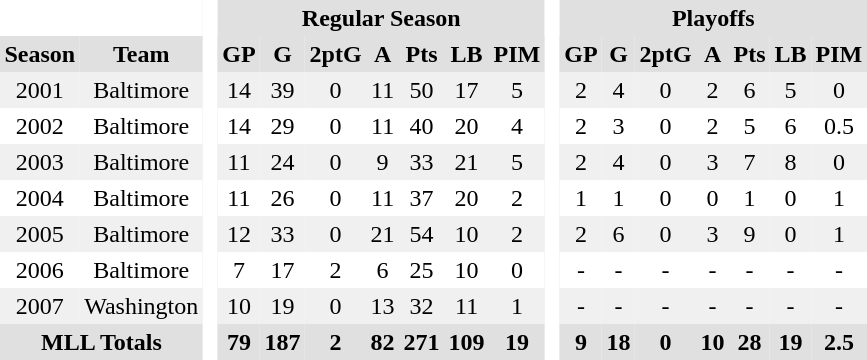<table BORDER="0" CELLPADDING="3" CELLSPACING="0">
<tr ALIGN="center" bgcolor="#e0e0e0">
<th colspan="2" bgcolor="#ffffff"> </th>
<th rowspan="99" bgcolor="#ffffff"> </th>
<th colspan="7">Regular Season</th>
<th rowspan="99" bgcolor="#ffffff"> </th>
<th colspan="7">Playoffs</th>
</tr>
<tr ALIGN="center" bgcolor="#e0e0e0">
<th>Season</th>
<th>Team</th>
<th>GP</th>
<th>G</th>
<th>2ptG</th>
<th>A</th>
<th>Pts</th>
<th>LB</th>
<th>PIM</th>
<th>GP</th>
<th>G</th>
<th>2ptG</th>
<th>A</th>
<th>Pts</th>
<th>LB</th>
<th>PIM</th>
</tr>
<tr ALIGN="center" bgcolor="#f0f0f0">
<td>2001</td>
<td>Baltimore</td>
<td>14</td>
<td>39</td>
<td>0</td>
<td>11</td>
<td>50</td>
<td>17</td>
<td>5</td>
<td>2</td>
<td>4</td>
<td>0</td>
<td>2</td>
<td>6</td>
<td>5</td>
<td>0</td>
</tr>
<tr ALIGN="center">
<td>2002</td>
<td>Baltimore</td>
<td>14</td>
<td>29</td>
<td>0</td>
<td>11</td>
<td>40</td>
<td>20</td>
<td>4</td>
<td>2</td>
<td>3</td>
<td>0</td>
<td>2</td>
<td>5</td>
<td>6</td>
<td>0.5</td>
</tr>
<tr ALIGN="center" bgcolor="#f0f0f0">
<td>2003</td>
<td>Baltimore</td>
<td>11</td>
<td>24</td>
<td>0</td>
<td>9</td>
<td>33</td>
<td>21</td>
<td>5</td>
<td>2</td>
<td>4</td>
<td>0</td>
<td>3</td>
<td>7</td>
<td>8</td>
<td>0</td>
</tr>
<tr ALIGN="center">
<td>2004</td>
<td>Baltimore</td>
<td>11</td>
<td>26</td>
<td>0</td>
<td>11</td>
<td>37</td>
<td>20</td>
<td>2</td>
<td>1</td>
<td>1</td>
<td>0</td>
<td>0</td>
<td>1</td>
<td>0</td>
<td>1</td>
</tr>
<tr ALIGN="center" bgcolor="#f0f0f0">
<td>2005</td>
<td>Baltimore</td>
<td>12</td>
<td>33</td>
<td>0</td>
<td>21</td>
<td>54</td>
<td>10</td>
<td>2</td>
<td>2</td>
<td>6</td>
<td>0</td>
<td>3</td>
<td>9</td>
<td>0</td>
<td>1</td>
</tr>
<tr ALIGN="center">
<td>2006</td>
<td>Baltimore</td>
<td>7</td>
<td>17</td>
<td>2</td>
<td>6</td>
<td>25</td>
<td>10</td>
<td>0</td>
<td>-</td>
<td>-</td>
<td>-</td>
<td>-</td>
<td>-</td>
<td>-</td>
<td>-</td>
</tr>
<tr ALIGN="center" bgcolor="#f0f0f0">
<td>2007</td>
<td>Washington</td>
<td>10</td>
<td>19</td>
<td>0</td>
<td>13</td>
<td>32</td>
<td>11</td>
<td>1</td>
<td>-</td>
<td>-</td>
<td>-</td>
<td>-</td>
<td>-</td>
<td>-</td>
<td>-</td>
</tr>
<tr ALIGN="center" bgcolor="#e0e0e0">
<th colspan="2">MLL Totals</th>
<th>79</th>
<th>187</th>
<th>2</th>
<th>82</th>
<th>271</th>
<th>109</th>
<th>19</th>
<th>9</th>
<th>18</th>
<th>0</th>
<th>10</th>
<th>28</th>
<th>19</th>
<th>2.5</th>
</tr>
</table>
